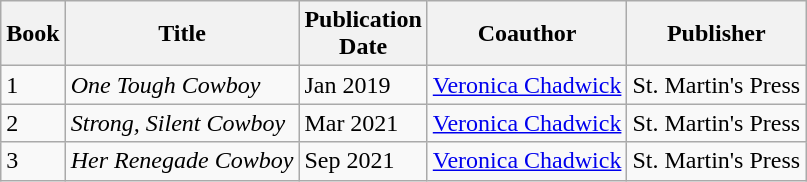<table class="wikitable">
<tr>
<th>Book<br></th>
<th>Title</th>
<th>Publication<br>Date</th>
<th>Coauthor</th>
<th>Publisher</th>
</tr>
<tr>
<td>1</td>
<td><em>One Tough Cowboy</em></td>
<td>Jan 2019</td>
<td><a href='#'>Veronica Chadwick</a></td>
<td>St. Martin's Press</td>
</tr>
<tr>
<td>2</td>
<td><em>Strong, Silent Cowboy</em></td>
<td>Mar 2021</td>
<td><a href='#'>Veronica Chadwick</a></td>
<td>St. Martin's Press</td>
</tr>
<tr>
<td>3</td>
<td><em>Her Renegade Cowboy</em></td>
<td>Sep 2021</td>
<td><a href='#'>Veronica Chadwick</a></td>
<td>St. Martin's Press</td>
</tr>
</table>
